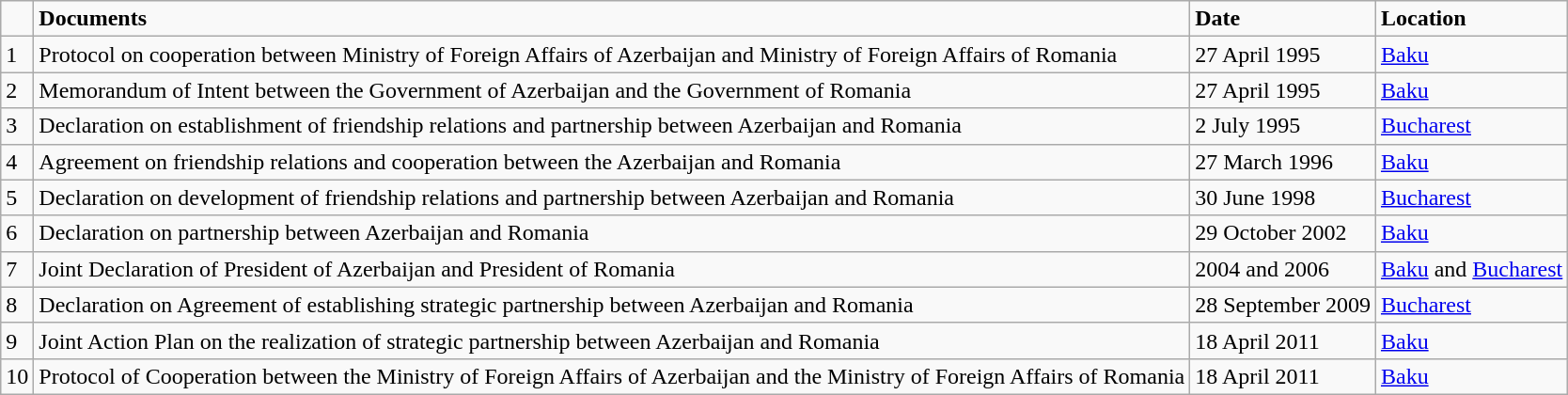<table class="wikitable">
<tr>
<td></td>
<td><strong>Documents</strong></td>
<td><strong>Date</strong></td>
<td><strong>Location</strong></td>
</tr>
<tr>
<td>1</td>
<td>Protocol on cooperation between Ministry of Foreign Affairs of  Azerbaijan and Ministry of Foreign Affairs of Romania</td>
<td>27 April 1995</td>
<td><a href='#'>Baku</a></td>
</tr>
<tr>
<td>2</td>
<td>Memorandum of Intent between the Government of Azerbaijan  and the Government of Romania</td>
<td>27 April 1995</td>
<td><a href='#'>Baku</a></td>
</tr>
<tr>
<td>3</td>
<td>Declaration on establishment of friendship relations and partnership  between Azerbaijan and Romania</td>
<td>2 July 1995</td>
<td><a href='#'>Bucharest</a></td>
</tr>
<tr>
<td>4</td>
<td>Agreement on friendship relations and cooperation between the Azerbaijan and Romania</td>
<td>27 March 1996</td>
<td><a href='#'>Baku</a></td>
</tr>
<tr>
<td>5</td>
<td>Declaration on development of friendship relations and partnership  between Azerbaijan and Romania</td>
<td>30 June 1998</td>
<td><a href='#'>Bucharest</a></td>
</tr>
<tr>
<td>6</td>
<td>Declaration on partnership between Azerbaijan and Romania</td>
<td>29 October 2002</td>
<td><a href='#'>Baku</a></td>
</tr>
<tr>
<td>7</td>
<td>Joint Declaration of President of Azerbaijan and  President of Romania</td>
<td>2004 and  2006</td>
<td><a href='#'>Baku</a> and <a href='#'>Bucharest</a></td>
</tr>
<tr>
<td>8</td>
<td>Declaration on Agreement of establishing strategic partnership between  Azerbaijan and Romania</td>
<td>28  September 2009</td>
<td><a href='#'>Bucharest</a></td>
</tr>
<tr>
<td>9</td>
<td>Joint Action Plan on the realization of strategic partnership between Azerbaijan and Romania</td>
<td>18 April  2011</td>
<td><a href='#'>Baku</a></td>
</tr>
<tr>
<td>10</td>
<td>Protocol of Cooperation between the Ministry of Foreign Affairs of Azerbaijan and the Ministry of Foreign Affairs of Romania</td>
<td>18 April 2011</td>
<td><a href='#'>Baku</a></td>
</tr>
</table>
